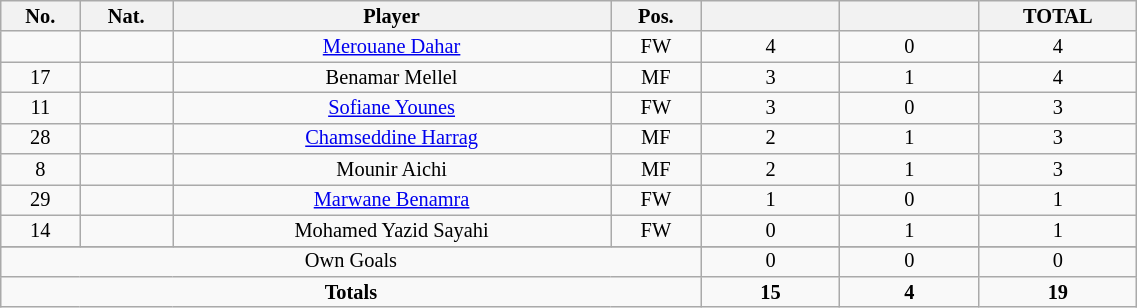<table class="wikitable sortable alternance"  style="font-size:85%; text-align:center; line-height:14px; width:60%;">
<tr>
<th width=10>No.</th>
<th width=10>Nat.</th>
<th width=140>Player</th>
<th width=10>Pos.</th>
<th width=40></th>
<th width=40></th>
<th width=10>TOTAL</th>
</tr>
<tr>
<td></td>
<td></td>
<td><a href='#'>Merouane Dahar</a></td>
<td>FW</td>
<td>4</td>
<td>0</td>
<td>4</td>
</tr>
<tr>
<td>17</td>
<td></td>
<td>Benamar Mellel</td>
<td>MF</td>
<td>3</td>
<td>1</td>
<td>4</td>
</tr>
<tr>
<td>11</td>
<td></td>
<td><a href='#'>Sofiane Younes</a></td>
<td>FW</td>
<td>3</td>
<td>0</td>
<td>3</td>
</tr>
<tr>
<td>28</td>
<td></td>
<td><a href='#'>Chamseddine Harrag</a></td>
<td>MF</td>
<td>2</td>
<td>1</td>
<td>3</td>
</tr>
<tr>
<td>8</td>
<td></td>
<td>Mounir Aichi</td>
<td>MF</td>
<td>2</td>
<td>1</td>
<td>3</td>
</tr>
<tr>
<td>29</td>
<td></td>
<td><a href='#'>Marwane Benamra</a></td>
<td>FW</td>
<td>1</td>
<td>0</td>
<td>1</td>
</tr>
<tr>
<td>14</td>
<td></td>
<td>Mohamed Yazid Sayahi</td>
<td>FW</td>
<td>0</td>
<td>1</td>
<td>1</td>
</tr>
<tr>
</tr>
<tr class="sortbottom">
<td colspan="4">Own Goals</td>
<td>0</td>
<td>0</td>
<td>0</td>
</tr>
<tr class="sortbottom">
<td colspan="4"><strong>Totals</strong></td>
<td><strong>15</strong></td>
<td><strong>4</strong></td>
<td><strong>19</strong></td>
</tr>
</table>
